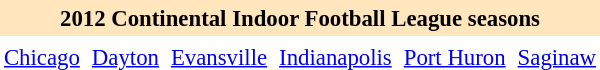<table cellspacing="2" cellpadding="3" class="toccolours" style="font-size: 95%; margin: auto; text-align: center;">
<tr>
<th colspan="10" style="background-color: #FFE6BD;"><strong>2012 Continental Indoor Football League seasons</strong></th>
</tr>
<tr>
<td style=><a href='#'>Chicago</a></td>
<td style=><a href='#'>Dayton</a></td>
<td style=><a href='#'>Evansville</a></td>
<td style=><a href='#'>Indianapolis</a></td>
<td style=><a href='#'>Port Huron</a></td>
<td style=><a href='#'>Saginaw</a></td>
</tr>
<tr>
</tr>
</table>
